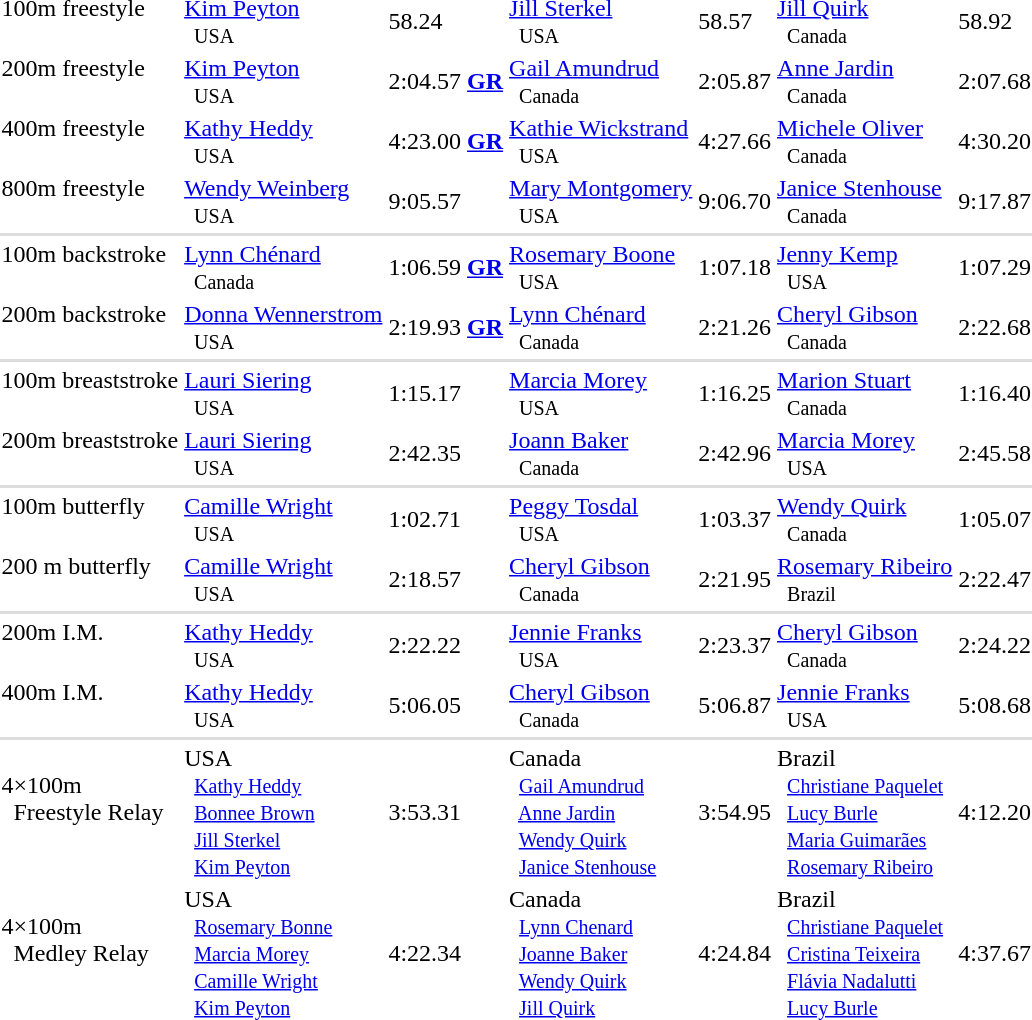<table>
<tr>
<td>100m freestyle <br>  </td>
<td><a href='#'>Kim Peyton</a> <small><br>    USA </small></td>
<td>58.24</td>
<td><a href='#'>Jill Sterkel</a> <small><br>    USA </small></td>
<td>58.57</td>
<td><a href='#'>Jill Quirk</a> <small><br>    Canada </small></td>
<td>58.92</td>
</tr>
<tr>
<td>200m freestyle <br>  </td>
<td><a href='#'>Kim Peyton</a> <small><br>    USA </small></td>
<td>2:04.57 <strong><a href='#'>GR</a></strong></td>
<td><a href='#'>Gail Amundrud</a> <small><br>    Canada </small></td>
<td>2:05.87</td>
<td><a href='#'>Anne Jardin</a> <small><br>    Canada </small></td>
<td>2:07.68</td>
</tr>
<tr>
<td>400m freestyle <br>  </td>
<td><a href='#'>Kathy Heddy</a> <small><br>    USA </small></td>
<td>4:23.00 <strong><a href='#'>GR</a></strong></td>
<td><a href='#'>Kathie Wickstrand</a> <small><br>    USA </small></td>
<td>4:27.66</td>
<td><a href='#'>Michele Oliver</a> <small><br>    Canada </small></td>
<td>4:30.20</td>
</tr>
<tr>
<td>800m freestyle <br>  </td>
<td><a href='#'>Wendy Weinberg</a> <small><br>    USA </small></td>
<td>9:05.57</td>
<td><a href='#'>Mary Montgomery</a> <small><br>    USA </small></td>
<td>9:06.70</td>
<td><a href='#'>Janice Stenhouse</a> <small><br>    Canada </small></td>
<td>9:17.87</td>
</tr>
<tr style="background:#ddd;">
<td colspan=7></td>
</tr>
<tr>
<td>100m backstroke <br>  </td>
<td><a href='#'>Lynn Chénard</a> <small><br>    Canada </small></td>
<td>1:06.59 <strong><a href='#'>GR</a></strong></td>
<td><a href='#'>Rosemary Boone</a> <small><br>    USA </small></td>
<td>1:07.18</td>
<td><a href='#'>Jenny Kemp</a> <small><br>    USA </small></td>
<td>1:07.29</td>
</tr>
<tr>
<td>200m backstroke <br>  </td>
<td><a href='#'>Donna Wennerstrom</a> <small><br>    USA </small></td>
<td>2:19.93 <strong><a href='#'>GR</a></strong></td>
<td><a href='#'>Lynn Chénard</a> <small><br>    Canada </small></td>
<td>2:21.26</td>
<td><a href='#'>Cheryl Gibson</a> <small><br>    Canada </small></td>
<td>2:22.68</td>
</tr>
<tr style="background:#ddd;">
<td colspan=7></td>
</tr>
<tr>
<td>100m breaststroke <br>  </td>
<td><a href='#'>Lauri Siering</a> <small><br>    USA </small></td>
<td>1:15.17</td>
<td><a href='#'>Marcia Morey</a> <small><br>    USA </small></td>
<td>1:16.25</td>
<td><a href='#'>Marion Stuart</a> <small><br>    Canada </small></td>
<td>1:16.40</td>
</tr>
<tr>
<td>200m breaststroke <br>  </td>
<td><a href='#'>Lauri Siering</a> <small><br>    USA </small></td>
<td>2:42.35</td>
<td><a href='#'>Joann Baker</a> <small><br>    Canada </small></td>
<td>2:42.96</td>
<td><a href='#'>Marcia Morey</a> <small><br>    USA </small></td>
<td>2:45.58</td>
</tr>
<tr style="background:#ddd;">
<td colspan=7></td>
</tr>
<tr>
<td>100m butterfly <br>  </td>
<td><a href='#'>Camille Wright</a> <small><br>    USA </small></td>
<td>1:02.71</td>
<td><a href='#'>Peggy Tosdal</a> <small><br>    USA </small></td>
<td>1:03.37</td>
<td><a href='#'>Wendy Quirk</a> <small><br>    Canada </small></td>
<td>1:05.07</td>
</tr>
<tr>
<td>200 m butterfly <br>  </td>
<td><a href='#'>Camille Wright</a> <small><br>    USA </small></td>
<td>2:18.57</td>
<td><a href='#'>Cheryl Gibson</a> <small><br>    Canada </small></td>
<td>2:21.95</td>
<td><a href='#'>Rosemary Ribeiro</a> <small><br>    Brazil </small></td>
<td>2:22.47</td>
</tr>
<tr style="background:#ddd;">
<td colspan=7></td>
</tr>
<tr>
<td>200m I.M. <br>  </td>
<td><a href='#'>Kathy Heddy</a> <small><br>    USA </small></td>
<td>2:22.22</td>
<td><a href='#'>Jennie Franks</a> <small><br>    USA </small></td>
<td>2:23.37</td>
<td><a href='#'>Cheryl Gibson</a> <small><br>    Canada </small></td>
<td>2:24.22</td>
</tr>
<tr>
<td>400m I.M. <br>  </td>
<td><a href='#'>Kathy Heddy</a> <small><br>    USA </small></td>
<td>5:06.05</td>
<td><a href='#'>Cheryl Gibson</a> <small><br>    Canada </small></td>
<td>5:06.87</td>
<td><a href='#'>Jennie Franks</a> <small><br>    USA </small></td>
<td>5:08.68</td>
</tr>
<tr style="background:#ddd;">
<td colspan=7></td>
</tr>
<tr>
<td>4×100m <br>  Freestyle Relay <br>  </td>
<td> USA <small><br>   <a href='#'>Kathy Heddy</a> <br>   <a href='#'>Bonnee Brown</a> <br>   <a href='#'>Jill Sterkel</a> <br>   <a href='#'>Kim Peyton</a> </small></td>
<td>3:53.31</td>
<td> Canada <small><br>   <a href='#'>Gail Amundrud</a> <br>   <a href='#'>Anne Jardin</a> <br>   <a href='#'>Wendy Quirk</a> <br>   <a href='#'>Janice Stenhouse</a> </small></td>
<td>3:54.95</td>
<td> Brazil <small><br>   <a href='#'>Christiane Paquelet</a> <br>   <a href='#'>Lucy Burle</a> <br>   <a href='#'>Maria Guimarães</a> <br>   <a href='#'>Rosemary Ribeiro</a> </small></td>
<td>4:12.20</td>
</tr>
<tr>
<td>4×100m <br>  Medley Relay <br>  </td>
<td> USA <small><br>   <a href='#'>Rosemary Bonne</a> <br>   <a href='#'>Marcia Morey</a> <br>   <a href='#'>Camille Wright</a> <br>   <a href='#'>Kim Peyton</a> </small></td>
<td>4:22.34</td>
<td> Canada <small><br>   <a href='#'>Lynn Chenard</a> <br>   <a href='#'>Joanne Baker</a> <br>   <a href='#'>Wendy Quirk</a> <br>   <a href='#'>Jill Quirk</a> </small></td>
<td>4:24.84</td>
<td> Brazil <small><br>   <a href='#'>Christiane Paquelet</a> <br>   <a href='#'>Cristina Teixeira</a> <br>   <a href='#'>Flávia Nadalutti</a> <br>   <a href='#'>Lucy Burle</a> </small></td>
<td>4:37.67</td>
</tr>
</table>
